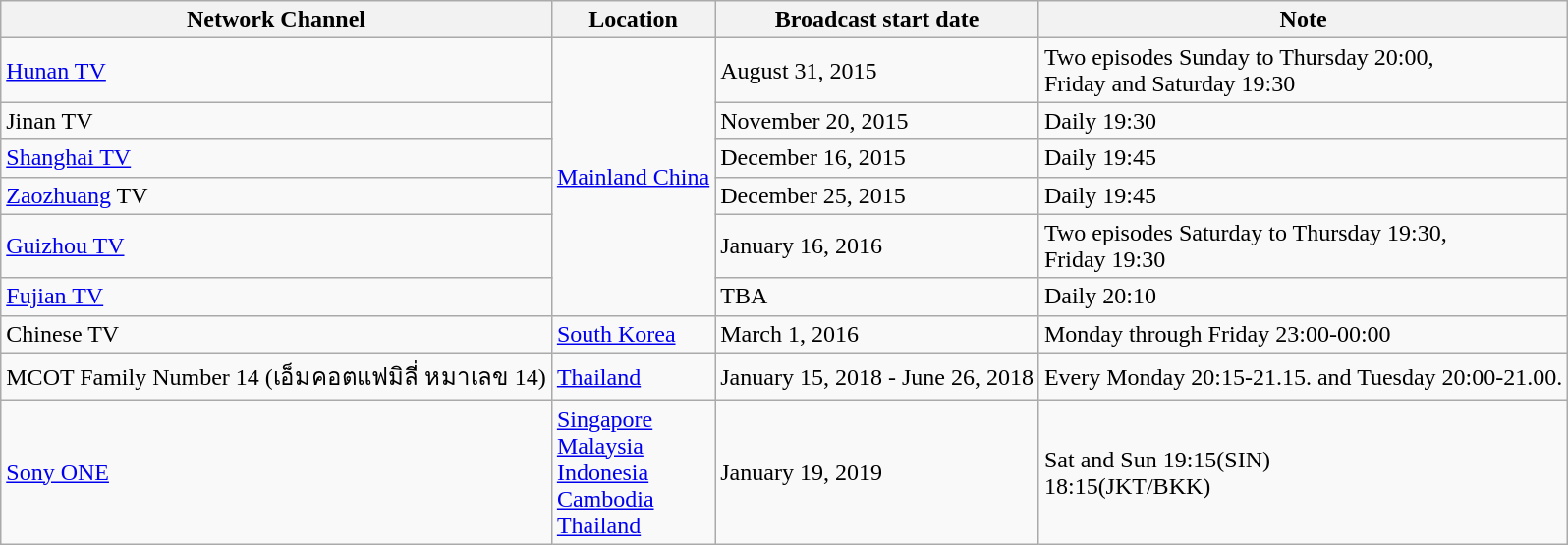<table class="wikitable">
<tr>
<th>Network Channel</th>
<th>Location</th>
<th>Broadcast start date</th>
<th>Note</th>
</tr>
<tr>
<td><a href='#'>Hunan TV</a></td>
<td rowspan="6"><a href='#'>Mainland China</a></td>
<td>August 31, 2015</td>
<td>Two episodes Sunday to Thursday 20:00, <br>Friday and Saturday 19:30</td>
</tr>
<tr>
<td>Jinan TV</td>
<td>November 20, 2015</td>
<td>Daily 19:30</td>
</tr>
<tr>
<td><a href='#'>Shanghai TV</a></td>
<td>December 16, 2015</td>
<td>Daily 19:45</td>
</tr>
<tr>
<td><a href='#'>Zaozhuang</a> TV</td>
<td>December 25, 2015</td>
<td>Daily 19:45</td>
</tr>
<tr>
<td><a href='#'>Guizhou TV</a></td>
<td>January 16, 2016</td>
<td>Two episodes Saturday to Thursday 19:30, <br>Friday 19:30</td>
</tr>
<tr>
<td><a href='#'>Fujian TV</a></td>
<td>TBA</td>
<td>Daily 20:10</td>
</tr>
<tr>
<td>Chinese TV</td>
<td><a href='#'>South Korea</a></td>
<td>March 1, 2016</td>
<td>Monday through Friday 23:00-00:00</td>
</tr>
<tr>
<td>MCOT Family Number 14 (เอ็มคอตแฟมิลี่ หมาเลข 14)</td>
<td><a href='#'>Thailand</a></td>
<td>January 15, 2018 - June 26, 2018</td>
<td>Every Monday 20:15-21.15. and Tuesday 20:00-21.00.</td>
</tr>
<tr>
<td><a href='#'>Sony ONE</a></td>
<td><a href='#'>Singapore</a><br><a href='#'>Malaysia</a><br><a href='#'>Indonesia</a><br><a href='#'>Cambodia</a><br><a href='#'>Thailand</a></td>
<td>January 19, 2019</td>
<td>Sat and Sun 19:15(SIN)<br>18:15(JKT/BKK)</td>
</tr>
</table>
